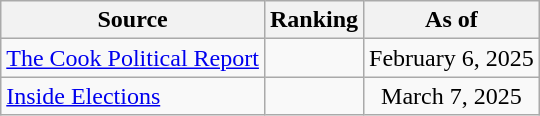<table class="wikitable" style="text-align:center">
<tr>
<th>Source</th>
<th>Ranking</th>
<th>As of</th>
</tr>
<tr>
<td align=left><a href='#'>The Cook Political Report</a></td>
<td></td>
<td>February 6, 2025</td>
</tr>
<tr>
<td align=left><a href='#'>Inside Elections</a></td>
<td></td>
<td>March 7, 2025</td>
</tr>
</table>
